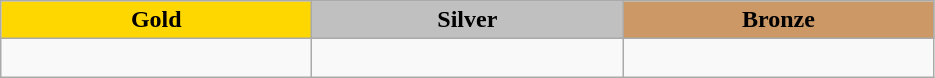<table class="wikitable" style="text-align:left">
<tr align="center">
<td width=200 bgcolor=gold><strong>Gold</strong></td>
<td width=200 bgcolor=silver><strong>Silver</strong></td>
<td width=200 bgcolor=CC9966><strong>Bronze</strong></td>
</tr>
<tr>
<td></td>
<td></td>
<td><br></td>
</tr>
</table>
